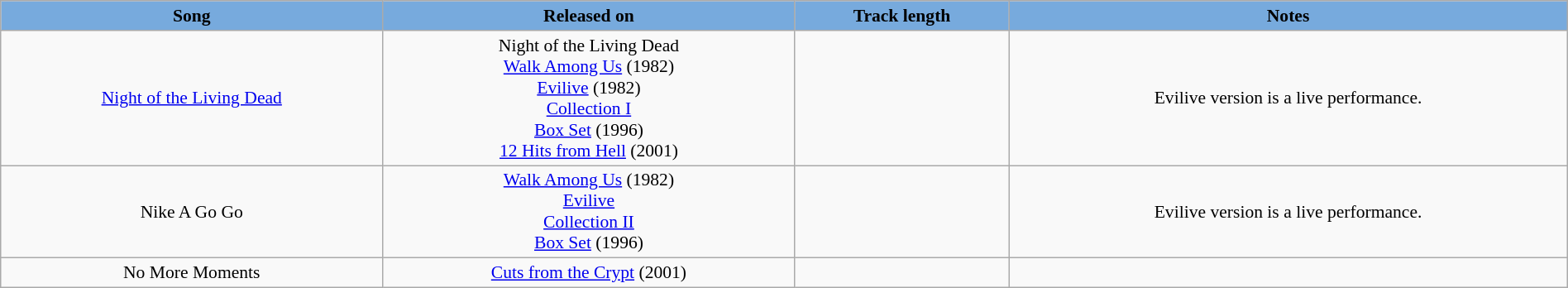<table class="wikitable" style="margin:0.5em auto; clear:both; font-size:.9em; text-align:center; width:100%">
<tr>
<th style="background: #7ad;">Song</th>
<th style="background: #7ad;">Released on</th>
<th style="background: #7ad;">Track length</th>
<th style="background: #7ad;">Notes</th>
</tr>
<tr>
<td><a href='#'>Night of the Living Dead</a></td>
<td>Night of the Living Dead<br><a href='#'>Walk Among Us</a> (1982)<br><a href='#'>Evilive</a> (1982)<br><a href='#'>Collection I</a><br><a href='#'>Box Set</a> (1996)<br><a href='#'>12 Hits from Hell</a> (2001)</td>
<td></td>
<td>Evilive version is a live performance.</td>
</tr>
<tr>
<td>Nike A Go Go</td>
<td><a href='#'>Walk Among Us</a> (1982)<br><a href='#'>Evilive</a><br><a href='#'>Collection II</a><br><a href='#'>Box Set</a> (1996)</td>
<td></td>
<td>Evilive version is a live performance.</td>
</tr>
<tr>
<td>No More Moments</td>
<td><a href='#'>Cuts from the Crypt</a> (2001)</td>
<td></td>
<td></td>
</tr>
</table>
